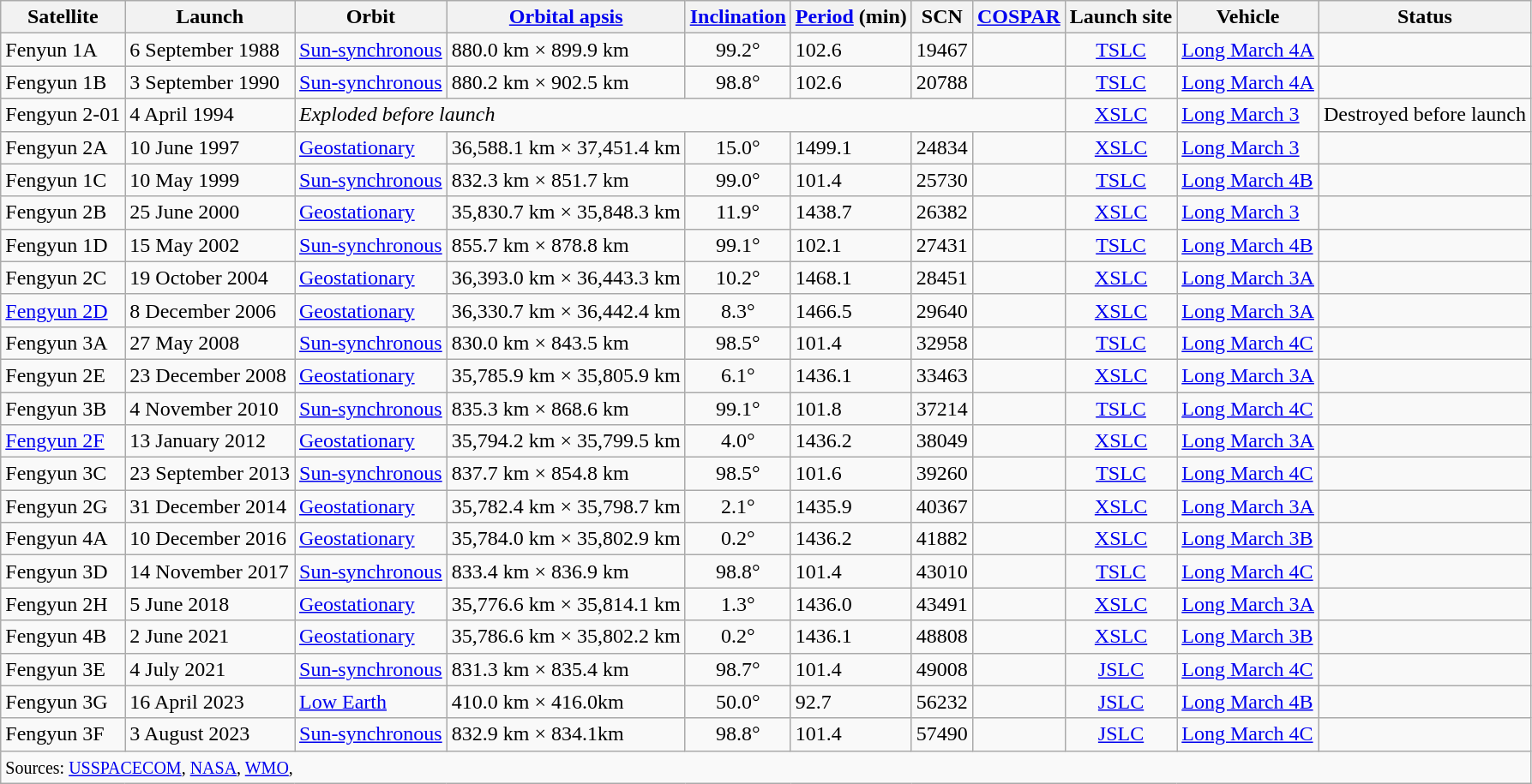<table class="wikitable">
<tr>
<th>Satellite</th>
<th>Launch</th>
<th>Orbit</th>
<th><a href='#'>Orbital apsis</a></th>
<th><a href='#'>Inclination</a></th>
<th><a href='#'>Period</a> (min)</th>
<th>SCN</th>
<th><a href='#'>COSPAR</a></th>
<th>Launch site</th>
<th>Vehicle</th>
<th>Status</th>
</tr>
<tr>
<td>Fenyun 1A</td>
<td>6 September 1988</td>
<td align="left"><a href='#'>Sun-synchronous</a></td>
<td>880.0 km × 899.9 km</td>
<td align="center">99.2°</td>
<td>102.6</td>
<td>19467</td>
<td></td>
<td align="center"><a href='#'>TSLC</a></td>
<td><a href='#'>Long March 4A</a></td>
<td></td>
</tr>
<tr>
<td>Fengyun 1B</td>
<td>3 September 1990</td>
<td align="left"><a href='#'>Sun-synchronous</a></td>
<td>880.2 km × 902.5 km</td>
<td align="center">98.8°</td>
<td>102.6</td>
<td>20788</td>
<td></td>
<td align="center"><a href='#'>TSLC</a></td>
<td><a href='#'>Long March 4A</a></td>
<td></td>
</tr>
<tr>
<td>Fengyun 2-01</td>
<td>4 April 1994</td>
<td colspan="6"><em>Exploded before launch</em></td>
<td align="center"><a href='#'>XSLC</a></td>
<td><a href='#'>Long March 3</a></td>
<td>Destroyed before launch</td>
</tr>
<tr>
<td>Fengyun 2A</td>
<td>10 June 1997</td>
<td align="left"><a href='#'>Geostationary</a></td>
<td>36,588.1 km × 37,451.4 km</td>
<td align="center">15.0°</td>
<td>1499.1</td>
<td>24834</td>
<td></td>
<td align="center"><a href='#'>XSLC</a></td>
<td><a href='#'>Long March 3</a></td>
<td></td>
</tr>
<tr>
<td>Fengyun 1C</td>
<td>10 May 1999</td>
<td align="left"><a href='#'>Sun-synchronous</a></td>
<td>832.3 km × 851.7 km</td>
<td align="center">99.0°</td>
<td>101.4</td>
<td>25730</td>
<td></td>
<td align="center"><a href='#'>TSLC</a></td>
<td><a href='#'>Long March 4B</a></td>
<td></td>
</tr>
<tr>
<td>Fengyun 2B</td>
<td>25 June 2000</td>
<td align="left"><a href='#'>Geostationary</a></td>
<td>35,830.7 km × 35,848.3 km</td>
<td align="center">11.9°</td>
<td>1438.7</td>
<td>26382</td>
<td></td>
<td align="center"><a href='#'>XSLC</a></td>
<td><a href='#'>Long March 3</a></td>
<td></td>
</tr>
<tr>
<td>Fengyun 1D</td>
<td>15 May 2002</td>
<td align="left"><a href='#'>Sun-synchronous</a></td>
<td>855.7 km × 878.8 km</td>
<td align="center">99.1°</td>
<td>102.1</td>
<td>27431</td>
<td></td>
<td align="center"><a href='#'>TSLC</a></td>
<td><a href='#'>Long March 4B</a></td>
<td></td>
</tr>
<tr>
<td>Fengyun 2C</td>
<td>19 October 2004</td>
<td align="left"><a href='#'>Geostationary</a></td>
<td>36,393.0 km × 36,443.3 km</td>
<td align="center">10.2°</td>
<td>1468.1</td>
<td>28451</td>
<td></td>
<td align="center"><a href='#'>XSLC</a></td>
<td><a href='#'>Long March 3A</a></td>
<td></td>
</tr>
<tr>
<td><a href='#'>Fengyun 2D</a></td>
<td>8 December 2006</td>
<td align="left"><a href='#'>Geostationary</a></td>
<td>36,330.7 km × 36,442.4 km</td>
<td align="center">8.3°</td>
<td>1466.5</td>
<td>29640</td>
<td></td>
<td align="center"><a href='#'>XSLC</a></td>
<td><a href='#'>Long March 3A</a></td>
<td></td>
</tr>
<tr>
<td>Fengyun 3A</td>
<td>27 May 2008</td>
<td align="left"><a href='#'>Sun-synchronous</a></td>
<td>830.0 km × 843.5 km</td>
<td align="center">98.5°</td>
<td>101.4</td>
<td>32958</td>
<td></td>
<td align="center"><a href='#'>TSLC</a></td>
<td><a href='#'>Long March 4C</a></td>
<td></td>
</tr>
<tr>
<td>Fengyun 2E</td>
<td>23 December 2008</td>
<td align="left"><a href='#'>Geostationary</a></td>
<td>35,785.9 km × 35,805.9 km</td>
<td align="center">6.1°</td>
<td>1436.1</td>
<td>33463</td>
<td></td>
<td align="center"><a href='#'>XSLC</a></td>
<td><a href='#'>Long March 3A</a></td>
<td></td>
</tr>
<tr>
<td>Fengyun 3B</td>
<td>4 November 2010</td>
<td align="left"><a href='#'>Sun-synchronous</a></td>
<td>835.3 km × 868.6 km</td>
<td align="center">99.1°</td>
<td>101.8</td>
<td>37214</td>
<td></td>
<td align="center"><a href='#'>TSLC</a></td>
<td><a href='#'>Long March 4C</a></td>
<td></td>
</tr>
<tr>
<td><a href='#'>Fengyun 2F</a></td>
<td>13 January 2012</td>
<td align="left"><a href='#'>Geostationary</a></td>
<td>35,794.2 km × 35,799.5 km</td>
<td align="center">4.0°</td>
<td>1436.2</td>
<td>38049</td>
<td></td>
<td align="center"><a href='#'>XSLC</a></td>
<td><a href='#'>Long March 3A</a></td>
<td></td>
</tr>
<tr>
<td>Fengyun 3C</td>
<td>23 September 2013</td>
<td align="left"><a href='#'>Sun-synchronous</a></td>
<td>837.7 km × 854.8 km</td>
<td align="center">98.5°</td>
<td>101.6</td>
<td>39260</td>
<td></td>
<td align="center"><a href='#'>TSLC</a></td>
<td><a href='#'>Long March 4C</a></td>
<td></td>
</tr>
<tr>
<td>Fengyun 2G</td>
<td>31 December 2014</td>
<td align="left"><a href='#'>Geostationary</a></td>
<td>35,782.4 km × 35,798.7 km</td>
<td align="center">2.1°</td>
<td>1435.9</td>
<td>40367</td>
<td></td>
<td align="center"><a href='#'>XSLC</a></td>
<td><a href='#'>Long March 3A</a></td>
<td></td>
</tr>
<tr>
<td>Fengyun 4A</td>
<td>10 December 2016</td>
<td align="left"><a href='#'>Geostationary</a></td>
<td>35,784.0 km × 35,802.9 km</td>
<td align="center">0.2°</td>
<td>1436.2</td>
<td>41882</td>
<td></td>
<td align="center"><a href='#'>XSLC</a></td>
<td><a href='#'>Long March 3B</a></td>
<td></td>
</tr>
<tr>
<td>Fengyun 3D</td>
<td>14 November 2017</td>
<td align="left"><a href='#'>Sun-synchronous</a></td>
<td>833.4 km × 836.9 km</td>
<td align="center">98.8°</td>
<td>101.4</td>
<td>43010</td>
<td></td>
<td align="center"><a href='#'>TSLC</a></td>
<td><a href='#'>Long March 4C</a></td>
<td></td>
</tr>
<tr>
<td>Fengyun 2H</td>
<td>5 June 2018</td>
<td><a href='#'>Geostationary</a></td>
<td>35,776.6 km × 35,814.1 km</td>
<td align="center">1.3°</td>
<td>1436.0</td>
<td>43491</td>
<td></td>
<td align="center"><a href='#'>XSLC</a></td>
<td><a href='#'>Long March 3A</a></td>
<td></td>
</tr>
<tr>
<td>Fengyun 4B</td>
<td>2 June 2021</td>
<td align="left"><a href='#'>Geostationary</a></td>
<td>35,786.6 km × 35,802.2 km</td>
<td align="center">0.2°</td>
<td>1436.1</td>
<td>48808</td>
<td></td>
<td align="center"><a href='#'>XSLC</a></td>
<td><a href='#'>Long March 3B</a></td>
<td></td>
</tr>
<tr>
<td>Fengyun 3E</td>
<td>4 July 2021</td>
<td align="left"><a href='#'>Sun-synchronous</a></td>
<td>831.3 km × 835.4 km</td>
<td align="center">98.7°</td>
<td>101.4</td>
<td>49008</td>
<td></td>
<td align="center"><a href='#'>JSLC</a></td>
<td><a href='#'>Long March 4C</a></td>
<td></td>
</tr>
<tr>
<td>Fengyun 3G</td>
<td>16 April 2023</td>
<td align="left"><a href='#'>Low Earth</a></td>
<td>410.0 km × 416.0km</td>
<td align="center">50.0°</td>
<td>92.7</td>
<td>56232</td>
<td></td>
<td align="center"><a href='#'>JSLC</a></td>
<td><a href='#'>Long March 4B</a></td>
<td></td>
</tr>
<tr>
<td>Fengyun 3F</td>
<td>3 August 2023</td>
<td align="left"><a href='#'>Sun-synchronous</a></td>
<td>832.9 km × 834.1km</td>
<td align="center">98.8°</td>
<td>101.4</td>
<td>57490</td>
<td></td>
<td align="center"><a href='#'>JSLC</a></td>
<td><a href='#'>Long March 4C</a></td>
<td></td>
</tr>
<tr>
<td colspan="11"><small>Sources: <a href='#'>USSPACECOM</a>, <a href='#'>NASA</a>, <a href='#'>WMO</a>, </small></td>
</tr>
</table>
